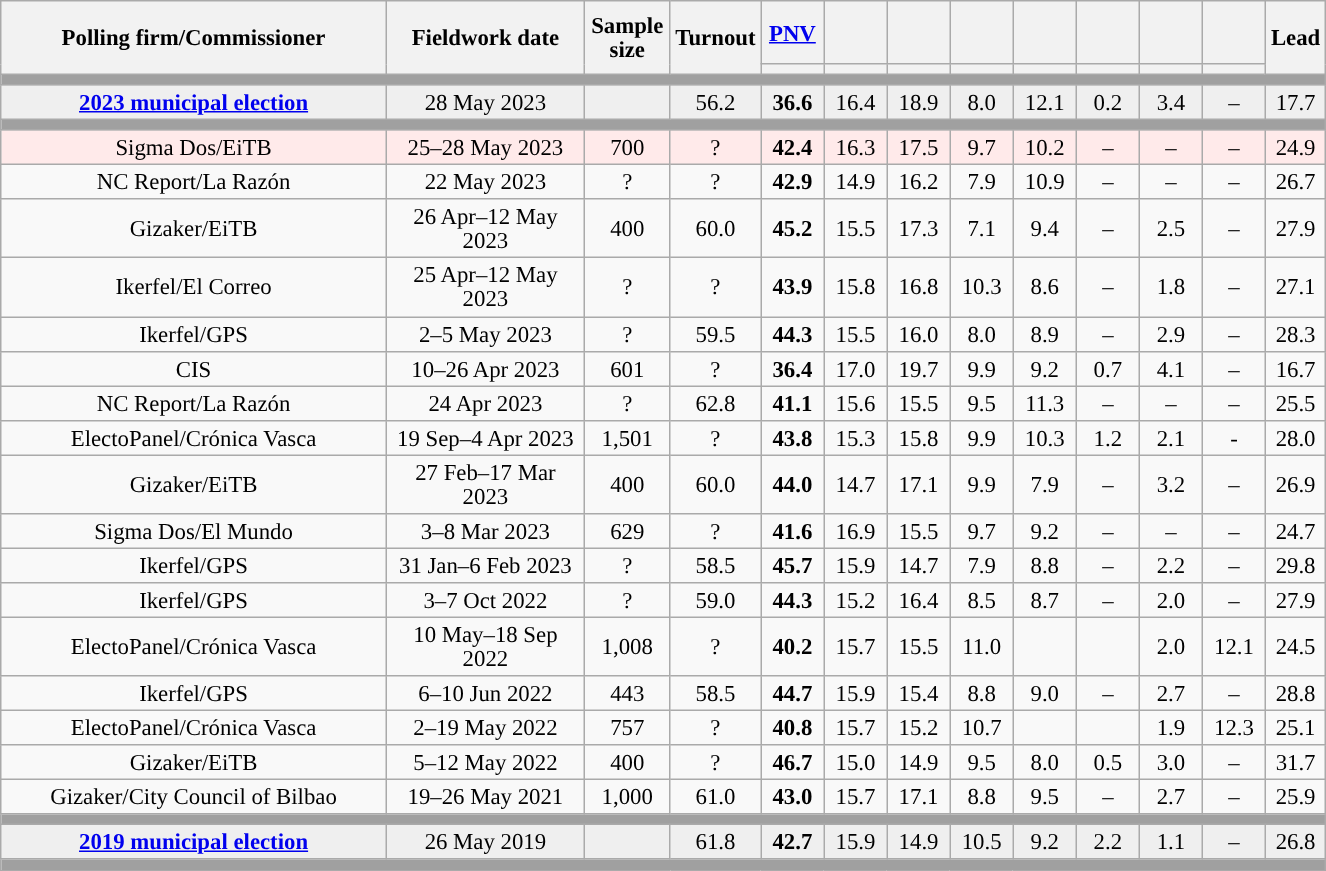<table class="wikitable collapsible collapsed" style="text-align:center; font-size:95%; line-height:16px;">
<tr style="height:42px;">
<th style="width:250px;" rowspan="2">Polling firm/Commissioner</th>
<th style="width:125px;" rowspan="2">Fieldwork date</th>
<th style="width:50px;" rowspan="2">Sample size</th>
<th style="width:45px;" rowspan="2">Turnout</th>
<th style="width:35px;"><a href='#'>PNV</a></th>
<th style="width:35px;"></th>
<th style="width:35px;"></th>
<th style="width:35px;"></th>
<th style="width:35px;"></th>
<th style="width:35px;"></th>
<th style="width:35px;"></th>
<th style="width:35px;"></th>
<th style="width:30px;" rowspan="2">Lead</th>
</tr>
<tr>
<th style="color:inherit;background:"></th>
<th style="color:inherit;background:"></th>
<th style="color:inherit;background:"></th>
<th style="color:inherit;background:"></th>
<th style="color:inherit;background:"></th>
<th style="color:inherit;background:"></th>
<th style="color:inherit;background:"></th>
<th style="color:inherit;background:"></th>
</tr>
<tr>
<td colspan="13" style="background:#A0A0A0"></td>
</tr>
<tr style="background:#EFEFEF;">
<td><strong><a href='#'>2023 municipal election</a></strong></td>
<td>28 May 2023</td>
<td></td>
<td>56.2</td>
<td><strong>36.6</strong><br></td>
<td>16.4<br></td>
<td>18.9<br></td>
<td>8.0<br></td>
<td>12.1<br></td>
<td>0.2<br></td>
<td>3.4<br></td>
<td>–</td>
<td style="background:">17.7</td>
</tr>
<tr>
<td colspan="13" style="background:#A0A0A0"></td>
</tr>
<tr style="background:#FFEAEA;">
<td>Sigma Dos/EiTB</td>
<td>25–28 May 2023</td>
<td>700</td>
<td>?</td>
<td><strong>42.4</strong><br></td>
<td>16.3<br></td>
<td>17.5<br></td>
<td>9.7<br></td>
<td>10.2<br></td>
<td>–</td>
<td>–</td>
<td>–</td>
<td style="background:">24.9</td>
</tr>
<tr>
<td>NC Report/La Razón</td>
<td>22 May 2023</td>
<td>?</td>
<td>?</td>
<td><strong>42.9</strong><br></td>
<td>14.9<br></td>
<td>16.2<br></td>
<td>7.9<br></td>
<td>10.9<br></td>
<td>–</td>
<td>–</td>
<td>–</td>
<td style="background:">26.7</td>
</tr>
<tr>
<td>Gizaker/EiTB</td>
<td>26 Apr–12 May 2023</td>
<td>400</td>
<td>60.0</td>
<td><strong>45.2</strong><br></td>
<td>15.5<br></td>
<td>17.3<br></td>
<td>7.1<br></td>
<td>9.4<br></td>
<td>–</td>
<td>2.5<br></td>
<td>–</td>
<td style="background:">27.9</td>
</tr>
<tr>
<td>Ikerfel/El Correo</td>
<td>25 Apr–12 May 2023</td>
<td>?</td>
<td>?</td>
<td><strong>43.9</strong><br></td>
<td>15.8<br></td>
<td>16.8<br></td>
<td>10.3<br></td>
<td>8.6<br></td>
<td>–</td>
<td>1.8<br></td>
<td>–</td>
<td style="background:">27.1</td>
</tr>
<tr>
<td>Ikerfel/GPS</td>
<td>2–5 May 2023</td>
<td>?</td>
<td>59.5</td>
<td><strong>44.3</strong><br></td>
<td>15.5<br></td>
<td>16.0<br></td>
<td>8.0<br></td>
<td>8.9<br></td>
<td>–</td>
<td>2.9<br></td>
<td>–</td>
<td style="background:">28.3</td>
</tr>
<tr>
<td>CIS</td>
<td>10–26 Apr 2023</td>
<td>601</td>
<td>?</td>
<td><strong>36.4</strong><br></td>
<td>17.0<br></td>
<td>19.7<br></td>
<td>9.9<br></td>
<td>9.2<br></td>
<td>0.7<br></td>
<td>4.1<br></td>
<td>–</td>
<td style="background:">16.7</td>
</tr>
<tr>
<td>NC Report/La Razón</td>
<td>24 Apr 2023</td>
<td>?</td>
<td>62.8</td>
<td><strong>41.1</strong><br></td>
<td>15.6<br></td>
<td>15.5<br></td>
<td>9.5<br></td>
<td>11.3<br></td>
<td>–</td>
<td>–</td>
<td>–</td>
<td style="background:">25.5</td>
</tr>
<tr>
<td>ElectoPanel/Crónica Vasca</td>
<td>19 Sep–4 Apr 2023</td>
<td>1,501</td>
<td>?</td>
<td><strong>43.8</strong><br></td>
<td>15.3<br></td>
<td>15.8<br></td>
<td>9.9<br></td>
<td>10.3<br></td>
<td>1.2<br></td>
<td>2.1<br></td>
<td>-</td>
<td style="background:">28.0</td>
</tr>
<tr>
<td>Gizaker/EiTB</td>
<td>27 Feb–17 Mar 2023</td>
<td>400</td>
<td>60.0</td>
<td><strong>44.0</strong><br></td>
<td>14.7<br></td>
<td>17.1<br></td>
<td>9.9<br></td>
<td>7.9<br></td>
<td>–</td>
<td>3.2<br></td>
<td>–</td>
<td style="background:">26.9</td>
</tr>
<tr>
<td>Sigma Dos/El Mundo</td>
<td>3–8 Mar 2023</td>
<td>629</td>
<td>?</td>
<td><strong>41.6</strong><br></td>
<td>16.9<br></td>
<td>15.5<br></td>
<td>9.7<br></td>
<td>9.2<br></td>
<td>–</td>
<td>–</td>
<td>–</td>
<td style="background:">24.7</td>
</tr>
<tr>
<td>Ikerfel/GPS</td>
<td>31 Jan–6 Feb 2023</td>
<td>?</td>
<td>58.5</td>
<td><strong>45.7</strong><br></td>
<td>15.9<br></td>
<td>14.7<br></td>
<td>7.9<br></td>
<td>8.8<br></td>
<td>–</td>
<td>2.2<br></td>
<td>–</td>
<td style="background:">29.8</td>
</tr>
<tr>
<td>Ikerfel/GPS</td>
<td>3–7 Oct 2022</td>
<td>?</td>
<td>59.0</td>
<td><strong>44.3</strong><br></td>
<td>15.2<br></td>
<td>16.4<br></td>
<td>8.5<br></td>
<td>8.7<br></td>
<td>–</td>
<td>2.0<br></td>
<td>–</td>
<td style="background:">27.9</td>
</tr>
<tr>
<td>ElectoPanel/Crónica Vasca</td>
<td>10 May–18 Sep 2022</td>
<td>1,008</td>
<td>?</td>
<td><strong>40.2</strong><br></td>
<td>15.7<br></td>
<td>15.5<br></td>
<td>11.0<br></td>
<td></td>
<td></td>
<td>2.0<br></td>
<td>12.1<br></td>
<td style="background:">24.5</td>
</tr>
<tr>
<td>Ikerfel/GPS</td>
<td>6–10 Jun 2022</td>
<td>443</td>
<td>58.5</td>
<td><strong>44.7</strong><br></td>
<td>15.9<br></td>
<td>15.4<br></td>
<td>8.8<br></td>
<td>9.0<br></td>
<td>–</td>
<td>2.7<br></td>
<td>–</td>
<td style="background:">28.8</td>
</tr>
<tr>
<td>ElectoPanel/Crónica Vasca</td>
<td>2–19 May 2022</td>
<td>757</td>
<td>?</td>
<td><strong>40.8</strong><br></td>
<td>15.7<br></td>
<td>15.2<br></td>
<td>10.7<br></td>
<td></td>
<td></td>
<td>1.9<br></td>
<td>12.3<br></td>
<td style="background:">25.1</td>
</tr>
<tr>
<td>Gizaker/EiTB</td>
<td>5–12 May 2022</td>
<td>400</td>
<td>?</td>
<td><strong>46.7</strong><br></td>
<td>15.0<br></td>
<td>14.9<br></td>
<td>9.5<br></td>
<td>8.0<br></td>
<td>0.5<br></td>
<td>3.0<br></td>
<td>–</td>
<td style="background:">31.7</td>
</tr>
<tr>
<td>Gizaker/City Council of Bilbao</td>
<td>19–26 May 2021</td>
<td>1,000</td>
<td>61.0</td>
<td><strong>43.0</strong><br></td>
<td>15.7<br></td>
<td>17.1<br></td>
<td>8.8<br></td>
<td>9.5<br></td>
<td>–</td>
<td>2.7<br></td>
<td>–</td>
<td style="background:">25.9</td>
</tr>
<tr>
<td colspan="13" style="background:#A0A0A0"></td>
</tr>
<tr style="background:#EFEFEF;">
<td><strong><a href='#'>2019 municipal election</a></strong></td>
<td>26 May 2019</td>
<td></td>
<td>61.8</td>
<td><strong>42.7</strong><br></td>
<td>15.9<br></td>
<td>14.9<br></td>
<td>10.5<br></td>
<td>9.2<br></td>
<td>2.2<br></td>
<td>1.1<br></td>
<td>–</td>
<td style="background:">26.8</td>
</tr>
<tr>
<td colspan="13" style="background:#A0A0A0"></td>
</tr>
</table>
